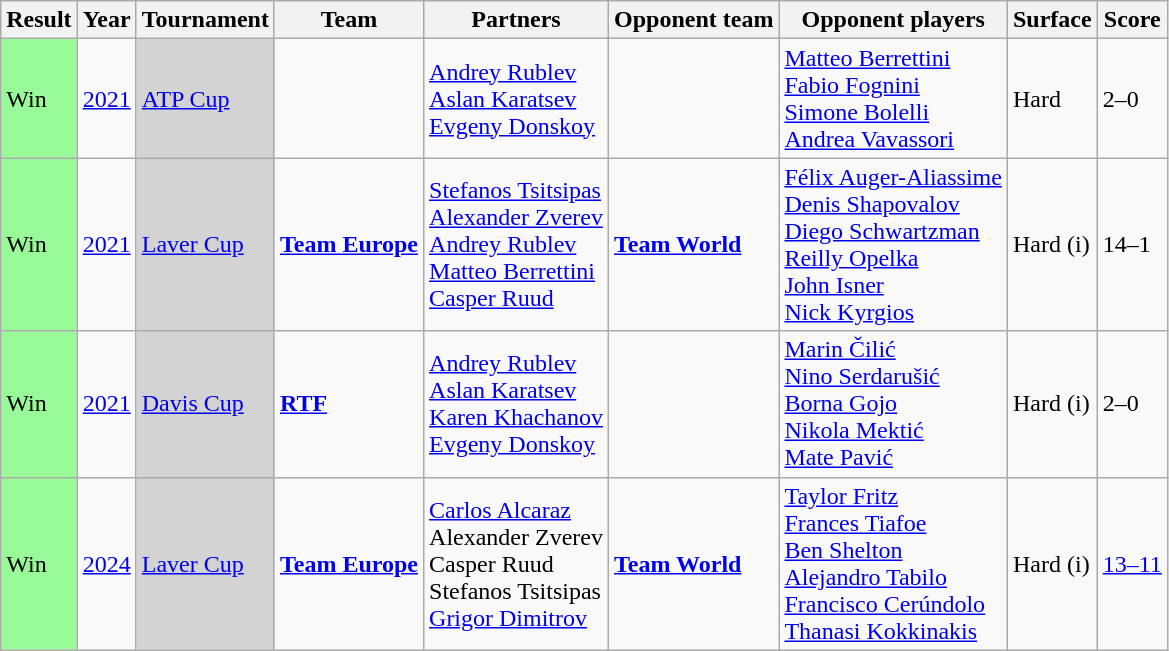<table class="sortable wikitable">
<tr>
<th>Result</th>
<th>Year</th>
<th>Tournament</th>
<th class="unsortable">Team</th>
<th class="unsortable">Partners</th>
<th class="unsortable">Opponent team</th>
<th class="unsortable">Opponent players</th>
<th>Surface</th>
<th class="unsortable">Score</th>
</tr>
<tr>
<td bgcolor=98FB98>Win</td>
<td><a href='#'>2021</a></td>
<td bgcolor=D3D3D3><a href='#'>ATP Cup</a></td>
<td><strong></strong></td>
<td><a href='#'>Andrey Rublev</a><br><a href='#'>Aslan Karatsev</a><br><a href='#'>Evgeny Donskoy</a></td>
<td><strong></strong></td>
<td><a href='#'>Matteo Berrettini</a><br><a href='#'>Fabio Fognini</a><br><a href='#'>Simone Bolelli</a><br><a href='#'>Andrea Vavassori</a></td>
<td>Hard</td>
<td>2–0</td>
</tr>
<tr>
<td bgcolor=98FB98>Win</td>
<td><a href='#'>2021</a></td>
<td bgcolor=D3D3D3><a href='#'>Laver Cup</a></td>
<td> <strong><a href='#'>Team Europe</a></strong></td>
<td><a href='#'>Stefanos Tsitsipas</a><br><a href='#'>Alexander Zverev</a><br><a href='#'>Andrey Rublev</a><br><a href='#'>Matteo Berrettini</a><br><a href='#'>Casper Ruud</a></td>
<td> <strong><a href='#'>Team World</a></strong></td>
<td><a href='#'>Félix Auger-Aliassime</a><br><a href='#'>Denis Shapovalov</a><br><a href='#'>Diego Schwartzman</a><br><a href='#'>Reilly Opelka</a><br><a href='#'>John Isner</a><br><a href='#'>Nick Kyrgios</a></td>
<td>Hard (i)</td>
<td>14–1</td>
</tr>
<tr>
<td bgcolor=98FB98>Win</td>
<td><a href='#'>2021</a></td>
<td bgcolor=D3D3D3><a href='#'>Davis Cup</a></td>
<td colspan=1> <strong><a href='#'>RTF</a></strong></td>
<td><a href='#'>Andrey Rublev</a><br><a href='#'>Aslan Karatsev</a><br><a href='#'>Karen Khachanov</a><br><a href='#'>Evgeny Donskoy</a></td>
<td><strong></strong></td>
<td><a href='#'>Marin Čilić</a><br><a href='#'>Nino Serdarušić</a><br><a href='#'>Borna Gojo</a><br><a href='#'>Nikola Mektić</a><br><a href='#'>Mate Pavić</a></td>
<td>Hard (i)</td>
<td>2–0</td>
</tr>
<tr>
<td bgcolor=98FB98>Win</td>
<td><a href='#'>2024</a></td>
<td bgcolor=D3D3D3><a href='#'>Laver Cup</a></td>
<td> <strong><a href='#'>Team Europe</a></strong></td>
<td><a href='#'>Carlos Alcaraz</a><br>Alexander Zverev<br>Casper Ruud<br>Stefanos Tsitsipas<br><a href='#'>Grigor Dimitrov</a></td>
<td> <strong><a href='#'>Team World</a></strong></td>
<td><a href='#'>Taylor Fritz</a><br><a href='#'>Frances Tiafoe</a><br><a href='#'>Ben Shelton</a><br><a href='#'>Alejandro Tabilo</a><br><a href='#'>Francisco Cerúndolo</a><br><a href='#'>Thanasi Kokkinakis</a></td>
<td>Hard (i)</td>
<td><a href='#'>13–11</a></td>
</tr>
</table>
